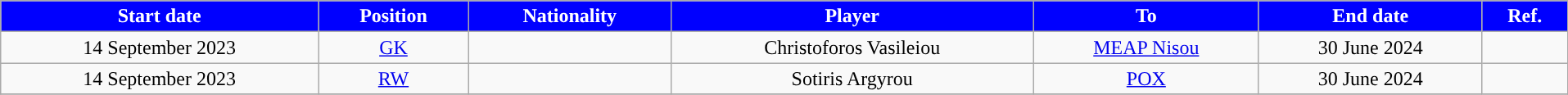<table class="wikitable" style="text-align:center; font-size:100%; width:101%;">
<tr>
<th style="background:#0000FF; color:#FFFFFF; ">Start date</th>
<th style="background:#0000FF; color:#FFFFFF; ">Position</th>
<th style="background:#0000FF; color:#FFFFFF; ">Nationality</th>
<th style="background:#0000FF; color:#FFFFFF; ">Player</th>
<th style="background:#0000FF; color:#FFFFFF; ">To</th>
<th style="background:#0000FF; color:#FFFFFF; ">End date</th>
<th style="background:#0000FF; color:#FFFFFF; ">Ref.</th>
</tr>
<tr>
<td>14 September 2023</td>
<td><a href='#'>GK</a></td>
<td></td>
<td>Christoforos Vasileiou</td>
<td><a href='#'>MEAP Nisou</a></td>
<td>30 June 2024</td>
<td></td>
</tr>
<tr>
<td>14 September 2023</td>
<td><a href='#'>RW</a></td>
<td></td>
<td>Sotiris Argyrou</td>
<td><a href='#'>POX</a></td>
<td>30 June 2024</td>
<td></td>
</tr>
<tr>
</tr>
</table>
